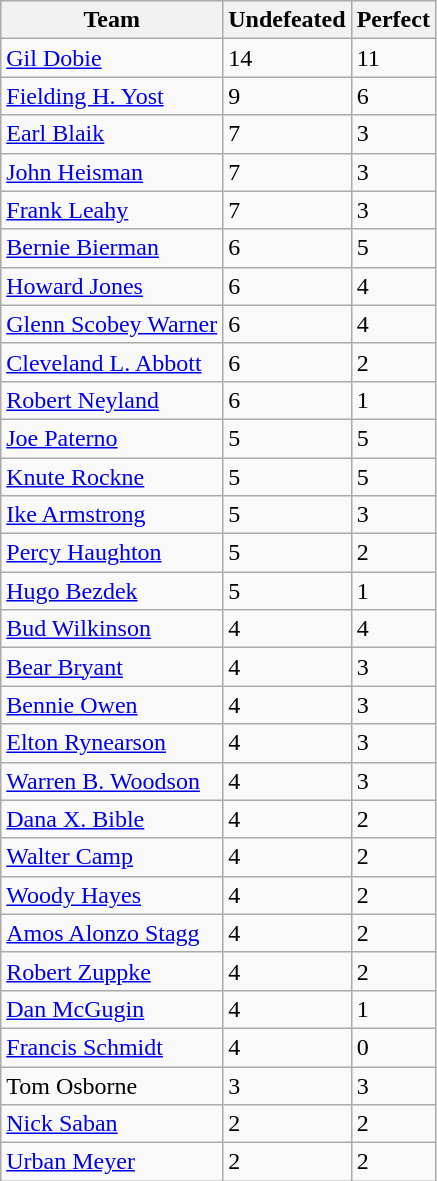<table class="wikitable sortable">
<tr>
<th>Team</th>
<th>Undefeated</th>
<th>Perfect</th>
</tr>
<tr>
<td><a href='#'>Gil Dobie</a></td>
<td>14</td>
<td>11</td>
</tr>
<tr>
<td><a href='#'>Fielding H. Yost</a></td>
<td>9</td>
<td>6</td>
</tr>
<tr>
<td><a href='#'>Earl Blaik</a></td>
<td>7</td>
<td>3</td>
</tr>
<tr>
<td><a href='#'>John Heisman</a></td>
<td>7</td>
<td>3</td>
</tr>
<tr>
<td><a href='#'>Frank Leahy</a></td>
<td>7</td>
<td>3</td>
</tr>
<tr>
<td><a href='#'>Bernie Bierman</a></td>
<td>6</td>
<td>5</td>
</tr>
<tr>
<td><a href='#'>Howard Jones</a></td>
<td>6</td>
<td>4</td>
</tr>
<tr>
<td><a href='#'>Glenn Scobey Warner</a></td>
<td>6</td>
<td>4</td>
</tr>
<tr>
<td><a href='#'>Cleveland L. Abbott</a></td>
<td>6</td>
<td>2</td>
</tr>
<tr>
<td><a href='#'>Robert Neyland</a></td>
<td>6</td>
<td>1</td>
</tr>
<tr>
<td><a href='#'>Joe Paterno</a></td>
<td>5</td>
<td>5</td>
</tr>
<tr>
<td><a href='#'>Knute Rockne</a></td>
<td>5</td>
<td>5</td>
</tr>
<tr>
<td><a href='#'>Ike Armstrong</a></td>
<td>5</td>
<td>3</td>
</tr>
<tr>
<td><a href='#'>Percy Haughton</a></td>
<td>5</td>
<td>2</td>
</tr>
<tr>
<td><a href='#'>Hugo Bezdek</a></td>
<td>5</td>
<td>1</td>
</tr>
<tr>
<td><a href='#'>Bud Wilkinson</a></td>
<td>4</td>
<td>4</td>
</tr>
<tr>
<td><a href='#'>Bear Bryant</a></td>
<td>4</td>
<td>3</td>
</tr>
<tr>
<td><a href='#'>Bennie Owen</a></td>
<td>4</td>
<td>3</td>
</tr>
<tr>
<td><a href='#'>Elton Rynearson</a></td>
<td>4</td>
<td>3</td>
</tr>
<tr>
<td><a href='#'>Warren B. Woodson</a></td>
<td>4</td>
<td>3</td>
</tr>
<tr>
<td><a href='#'>Dana X. Bible</a></td>
<td>4</td>
<td>2</td>
</tr>
<tr>
<td><a href='#'>Walter Camp</a></td>
<td>4</td>
<td>2</td>
</tr>
<tr>
<td><a href='#'>Woody Hayes</a></td>
<td>4</td>
<td>2</td>
</tr>
<tr>
<td><a href='#'>Amos Alonzo Stagg</a></td>
<td>4</td>
<td>2</td>
</tr>
<tr>
<td><a href='#'>Robert Zuppke</a></td>
<td>4</td>
<td>2</td>
</tr>
<tr>
<td><a href='#'>Dan McGugin</a></td>
<td>4</td>
<td>1</td>
</tr>
<tr>
<td><a href='#'>Francis Schmidt</a></td>
<td>4</td>
<td>0</td>
</tr>
<tr>
<td>Tom Osborne</td>
<td>3</td>
<td>3</td>
</tr>
<tr>
<td><a href='#'>Nick Saban</a></td>
<td>2</td>
<td>2</td>
</tr>
<tr>
<td><a href='#'>Urban Meyer</a></td>
<td>2</td>
<td>2</td>
</tr>
</table>
